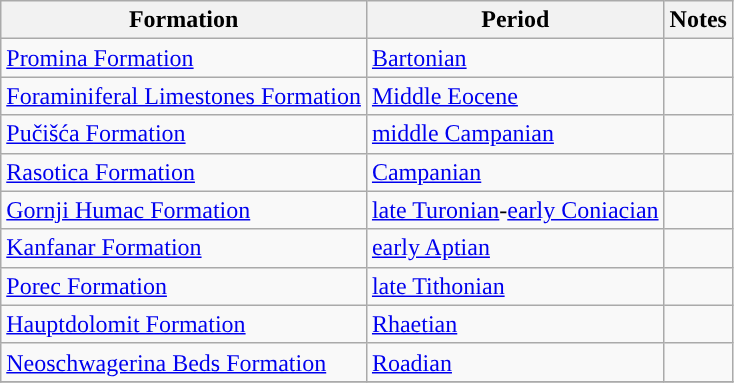<table class="wikitable sortable">
<tr>
<th>Formation</th>
<th>Period</th>
<th class="unsortable">Notes</th>
</tr>
<tr>
<td><a href='#'>Promina Formation</a></td>
<td style="background-color: "><a href='#'>Bartonian</a></td>
<td align=center></td>
</tr>
<tr>
<td><a href='#'>Foraminiferal Limestones Formation</a></td>
<td style="background-color: "><a href='#'>Middle Eocene</a></td>
<td align=center></td>
</tr>
<tr>
<td><a href='#'>Pučišća Formation</a></td>
<td style="background-color: "><a href='#'>middle Campanian</a></td>
<td align=center></td>
</tr>
<tr>
<td><a href='#'>Rasotica Formation</a></td>
<td style="background-color: "><a href='#'>Campanian</a></td>
<td align=center></td>
</tr>
<tr>
<td><a href='#'>Gornji Humac Formation</a></td>
<td style="background-color: "><a href='#'>late Turonian</a>-<a href='#'>early Coniacian</a></td>
<td align=center></td>
</tr>
<tr>
<td><a href='#'>Kanfanar Formation</a></td>
<td style="background-color: "><a href='#'>early Aptian</a></td>
<td align=center></td>
</tr>
<tr>
<td><a href='#'>Porec Formation</a></td>
<td style="background-color: "><a href='#'>late Tithonian</a></td>
<td align=center></td>
</tr>
<tr>
<td><a href='#'>Hauptdolomit Formation</a></td>
<td style="background-color: "><a href='#'>Rhaetian</a></td>
<td align=center></td>
</tr>
<tr>
<td><a href='#'>Neoschwagerina Beds Formation</a></td>
<td style="background-color: "><a href='#'>Roadian</a></td>
<td align=center></td>
</tr>
<tr>
</tr>
</table>
